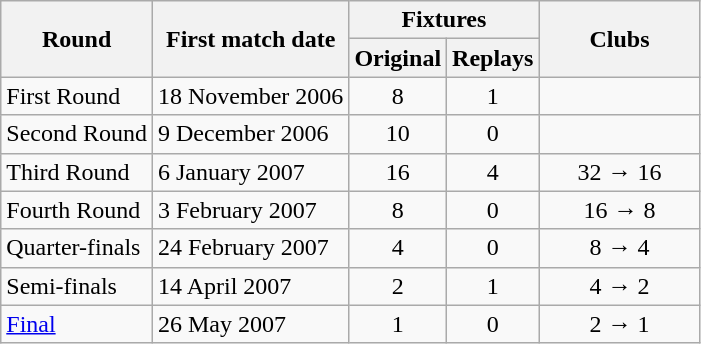<table class="wikitable" style="text-align: center">
<tr>
<th rowspan=2>Round</th>
<th rowspan=2>First match date</th>
<th colspan=2>Fixtures</th>
<th rowspan=2 width=100>Clubs</th>
</tr>
<tr>
<th>Original</th>
<th>Replays</th>
</tr>
<tr>
<td align=left>First Round</td>
<td align=left>18 November 2006</td>
<td>8</td>
<td>1</td>
<td></td>
</tr>
<tr>
<td align=left>Second Round</td>
<td align=left>9 December 2006</td>
<td>10</td>
<td>0</td>
<td></td>
</tr>
<tr>
<td align=left>Third Round</td>
<td align=left>6 January 2007</td>
<td>16</td>
<td>4</td>
<td>32 → 16</td>
</tr>
<tr>
<td align=left>Fourth Round</td>
<td align=left>3 February 2007</td>
<td>8</td>
<td>0</td>
<td>16 → 8</td>
</tr>
<tr>
<td align=left>Quarter-finals</td>
<td align=left>24 February 2007</td>
<td>4</td>
<td>0</td>
<td>8 → 4</td>
</tr>
<tr>
<td align=left>Semi-finals</td>
<td align=left>14 April 2007</td>
<td>2</td>
<td>1</td>
<td>4 → 2</td>
</tr>
<tr>
<td align=left><a href='#'>Final</a></td>
<td align=left>26 May 2007</td>
<td>1</td>
<td>0</td>
<td>2 → 1</td>
</tr>
</table>
